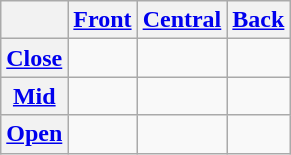<table class="wikitable" style="text-align:center;">
<tr>
<th></th>
<th><a href='#'>Front</a></th>
<th><a href='#'>Central</a></th>
<th><a href='#'>Back</a></th>
</tr>
<tr>
<th><a href='#'>Close</a></th>
<td> </td>
<td></td>
<td> </td>
</tr>
<tr>
<th><a href='#'>Mid</a></th>
<td> </td>
<td></td>
<td> </td>
</tr>
<tr>
<th><a href='#'>Open</a></th>
<td></td>
<td> </td>
<td></td>
</tr>
</table>
